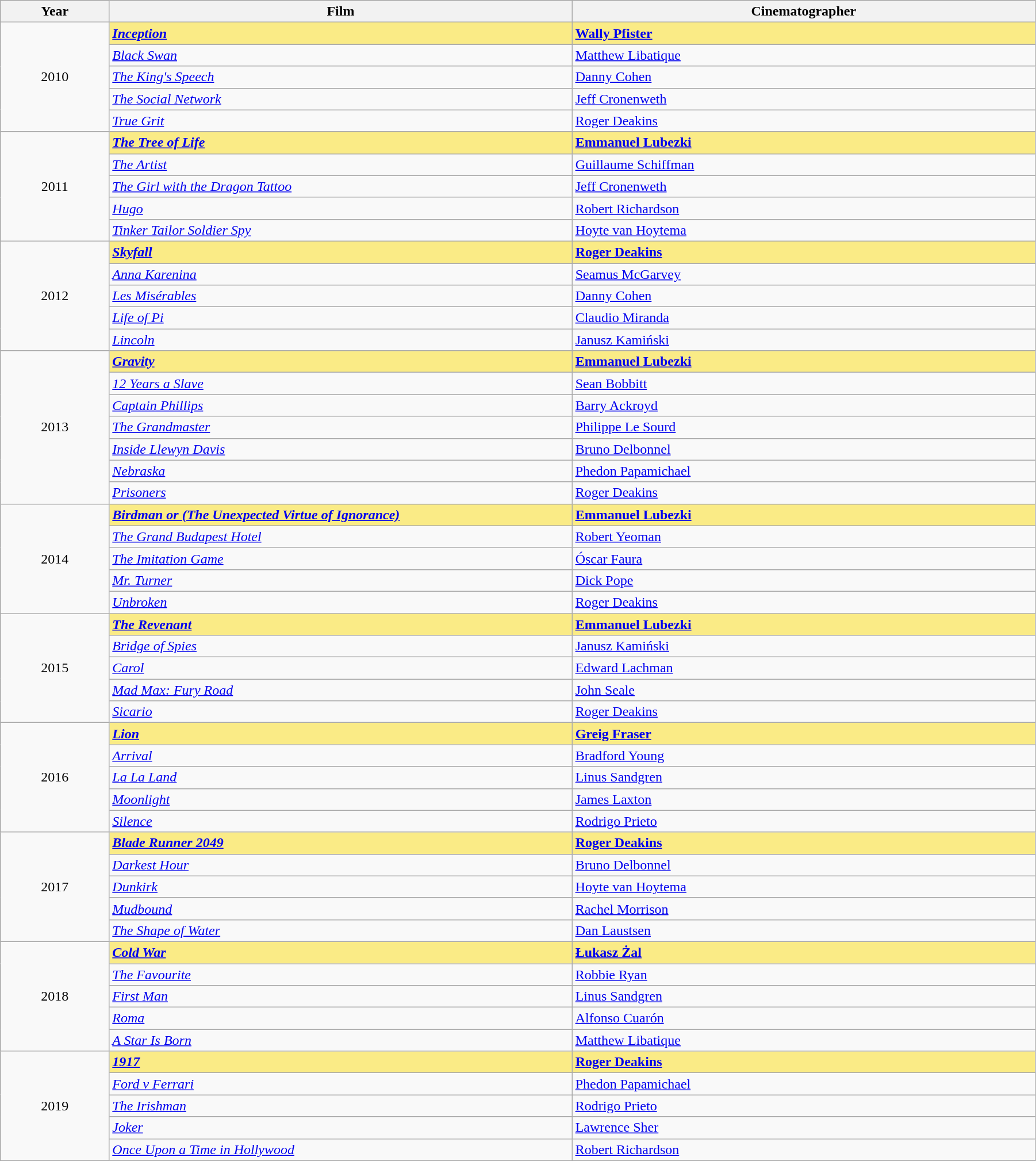<table class="wikitable" width="95%" cellpadding="5">
<tr>
<th width="100"><strong>Year</strong></th>
<th width="450"><strong>Film</strong></th>
<th width="450"><strong>Cinematographer</strong></th>
</tr>
<tr>
<td rowspan="5" style="text-align:center;">2010<br></td>
<td style="background:#FAEB86;"><strong><em><a href='#'>Inception</a> </em></strong></td>
<td style="background:#FAEB86;"><strong><a href='#'>Wally Pfister</a></strong></td>
</tr>
<tr>
<td><em><a href='#'>Black Swan</a></em></td>
<td><a href='#'>Matthew Libatique</a></td>
</tr>
<tr>
<td><em><a href='#'>The King's Speech</a></em></td>
<td><a href='#'>Danny Cohen</a></td>
</tr>
<tr>
<td><em><a href='#'>The Social Network</a></em></td>
<td><a href='#'>Jeff Cronenweth</a></td>
</tr>
<tr>
<td><em><a href='#'>True Grit</a></em></td>
<td><a href='#'>Roger Deakins</a></td>
</tr>
<tr>
<td rowspan="5" style="text-align:center;">2011<br></td>
<td style="background:#FAEB86;"><strong><em><a href='#'>The Tree of Life</a></em></strong></td>
<td style="background:#FAEB86;"><strong><a href='#'>Emmanuel Lubezki</a></strong></td>
</tr>
<tr>
<td><em><a href='#'>The Artist</a></em></td>
<td><a href='#'>Guillaume Schiffman</a></td>
</tr>
<tr>
<td><em><a href='#'>The Girl with the Dragon Tattoo</a></em></td>
<td><a href='#'>Jeff Cronenweth</a></td>
</tr>
<tr>
<td><em><a href='#'>Hugo</a> </em></td>
<td><a href='#'>Robert Richardson</a></td>
</tr>
<tr>
<td><em><a href='#'>Tinker Tailor Soldier Spy</a></em></td>
<td><a href='#'>Hoyte van Hoytema</a></td>
</tr>
<tr>
<td rowspan="5" style="text-align:center;">2012<br></td>
<td style="background:#FAEB86;"><strong><em><a href='#'>Skyfall</a></em></strong></td>
<td style="background:#FAEB86;"><strong><a href='#'>Roger Deakins</a></strong></td>
</tr>
<tr>
<td><em><a href='#'>Anna Karenina</a></em></td>
<td><a href='#'>Seamus McGarvey</a></td>
</tr>
<tr>
<td><em><a href='#'>Les Misérables</a></em></td>
<td><a href='#'>Danny Cohen</a></td>
</tr>
<tr>
<td><em><a href='#'>Life of Pi</a> </em></td>
<td><a href='#'>Claudio Miranda</a></td>
</tr>
<tr>
<td><em><a href='#'>Lincoln</a></em></td>
<td><a href='#'>Janusz Kamiński</a></td>
</tr>
<tr>
<td rowspan="7" style="text-align:center;">2013<br></td>
<td style="background:#FAEB86;"><strong><em><a href='#'>Gravity</a> </em></strong></td>
<td style="background:#FAEB86;"><strong><a href='#'>Emmanuel Lubezki</a></strong></td>
</tr>
<tr>
<td><em><a href='#'>12 Years a Slave</a></em></td>
<td><a href='#'>Sean Bobbitt</a></td>
</tr>
<tr>
<td><em><a href='#'>Captain Phillips</a></em></td>
<td><a href='#'>Barry Ackroyd</a></td>
</tr>
<tr>
<td><em><a href='#'>The Grandmaster</a></em></td>
<td><a href='#'>Philippe Le Sourd</a></td>
</tr>
<tr>
<td><em><a href='#'>Inside Llewyn Davis</a></em></td>
<td><a href='#'>Bruno Delbonnel</a></td>
</tr>
<tr>
<td><em><a href='#'>Nebraska</a></em></td>
<td><a href='#'>Phedon Papamichael</a></td>
</tr>
<tr>
<td><em><a href='#'>Prisoners</a></em></td>
<td><a href='#'>Roger Deakins</a></td>
</tr>
<tr>
<td rowspan="5" style="text-align:center;">2014<br></td>
<td style="background:#FAEB86;"><strong><em><a href='#'>Birdman or (The Unexpected Virtue of Ignorance)</a> </em></strong></td>
<td style="background:#FAEB86;"><strong><a href='#'>Emmanuel Lubezki</a></strong></td>
</tr>
<tr>
<td><em><a href='#'>The Grand Budapest Hotel</a></em></td>
<td><a href='#'>Robert Yeoman</a></td>
</tr>
<tr>
<td><em><a href='#'>The Imitation Game</a></em></td>
<td><a href='#'>Óscar Faura</a></td>
</tr>
<tr>
<td><em><a href='#'>Mr. Turner</a></em></td>
<td><a href='#'>Dick Pope</a></td>
</tr>
<tr>
<td><em><a href='#'>Unbroken</a></em></td>
<td><a href='#'>Roger Deakins</a></td>
</tr>
<tr>
<td rowspan="5" style="text-align:center;">2015<br></td>
<td style="background:#FAEB86;"><strong><em><a href='#'>The Revenant</a> </em></strong></td>
<td style="background:#FAEB86;"><strong><a href='#'>Emmanuel Lubezki</a></strong></td>
</tr>
<tr>
<td><em><a href='#'>Bridge of Spies</a></em></td>
<td><a href='#'>Janusz Kamiński</a></td>
</tr>
<tr>
<td><em><a href='#'>Carol</a></em></td>
<td><a href='#'>Edward Lachman</a></td>
</tr>
<tr>
<td><em><a href='#'>Mad Max: Fury Road</a></em></td>
<td><a href='#'>John Seale</a></td>
</tr>
<tr>
<td><em><a href='#'>Sicario</a></em></td>
<td><a href='#'>Roger Deakins</a></td>
</tr>
<tr>
<td rowspan="5" style="text-align:center;">2016<br></td>
<td style="background:#FAEB86;"><strong><em><a href='#'>Lion</a></em></strong></td>
<td style="background:#FAEB86;"><strong><a href='#'>Greig Fraser</a></strong></td>
</tr>
<tr>
<td><em><a href='#'>Arrival</a></em></td>
<td><a href='#'>Bradford Young</a></td>
</tr>
<tr>
<td><em><a href='#'>La La Land</a> </em></td>
<td><a href='#'>Linus Sandgren</a></td>
</tr>
<tr>
<td><em><a href='#'>Moonlight</a></em></td>
<td><a href='#'>James Laxton</a></td>
</tr>
<tr>
<td><em><a href='#'>Silence</a></em></td>
<td><a href='#'>Rodrigo Prieto</a></td>
</tr>
<tr>
<td rowspan="5" style="text-align:center;">2017<br></td>
<td style="background:#FAEB86;"><strong><em><a href='#'>Blade Runner 2049</a> </em></strong></td>
<td style="background:#FAEB86;"><strong><a href='#'>Roger Deakins</a></strong></td>
</tr>
<tr>
<td><em><a href='#'>Darkest Hour</a></em></td>
<td><a href='#'>Bruno Delbonnel</a></td>
</tr>
<tr>
<td><em><a href='#'>Dunkirk</a></em></td>
<td><a href='#'>Hoyte van Hoytema</a></td>
</tr>
<tr>
<td><em><a href='#'>Mudbound</a></em></td>
<td><a href='#'>Rachel Morrison</a></td>
</tr>
<tr>
<td><em><a href='#'>The Shape of Water</a></em></td>
<td><a href='#'>Dan Laustsen</a></td>
</tr>
<tr>
<td rowspan="5" style="text-align:center;">2018<br></td>
<td style="background:#FAEB86;"><strong><em><a href='#'>Cold War</a></em></strong></td>
<td style="background:#FAEB86;"><strong><a href='#'>Łukasz Żal</a></strong></td>
</tr>
<tr>
<td><em><a href='#'>The Favourite</a></em></td>
<td><a href='#'>Robbie Ryan</a></td>
</tr>
<tr>
<td><em><a href='#'>First Man</a></em></td>
<td><a href='#'>Linus Sandgren</a></td>
</tr>
<tr>
<td><em><a href='#'>Roma</a> </em></td>
<td><a href='#'>Alfonso Cuarón</a></td>
</tr>
<tr>
<td><em><a href='#'>A Star Is Born</a></em></td>
<td><a href='#'>Matthew Libatique</a></td>
</tr>
<tr>
<td rowspan="5" style="text-align:center;">2019<br></td>
<td style="background:#FAEB86;"><strong><em><a href='#'>1917</a> </em></strong></td>
<td style="background:#FAEB86;"><strong><a href='#'>Roger Deakins</a></strong></td>
</tr>
<tr>
<td><em><a href='#'>Ford v Ferrari</a></em></td>
<td><a href='#'>Phedon Papamichael</a></td>
</tr>
<tr>
<td><em><a href='#'>The Irishman</a></em></td>
<td><a href='#'>Rodrigo Prieto</a></td>
</tr>
<tr>
<td><em><a href='#'>Joker</a></em></td>
<td><a href='#'>Lawrence Sher</a></td>
</tr>
<tr>
<td><em><a href='#'>Once Upon a Time in Hollywood</a></em></td>
<td><a href='#'>Robert Richardson</a></td>
</tr>
</table>
